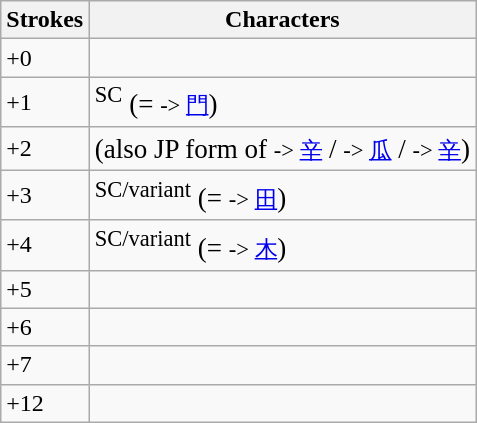<table class="wikitable">
<tr>
<th>Strokes</th>
<th>Characters</th>
</tr>
<tr --->
<td>+0</td>
<td style="font-size: large;"></td>
</tr>
<tr --->
<td>+1</td>
<td style="font-size: large;"> <sup>SC</sup> (= <small>-> <a href='#'>門</a></small>)</td>
</tr>
<tr --->
<td>+2</td>
<td style="font-size: large;"> (also JP form of  <small>-> <a href='#'>辛</a></small> /  <small>-> <a href='#'>瓜</a></small> /  <small>-> <a href='#'>辛</a></small>)</td>
</tr>
<tr --->
<td>+3</td>
<td style="font-size: large;"><sup>SC/variant</sup> (= <small>-> <a href='#'>田</a></small>)</td>
</tr>
<tr --->
<td>+4</td>
<td style="font-size: large;"><sup>SC/variant</sup> (= <small>-> <a href='#'>木</a></small>)  </td>
</tr>
<tr --->
<td>+5</td>
<td style="font-size: large;"></td>
</tr>
<tr --->
<td>+6</td>
<td style="font-size: large;"> </td>
</tr>
<tr --->
<td>+7</td>
<td style="font-size: large;"></td>
</tr>
<tr --->
<td>+12</td>
<td style="font-size: large;"></td>
</tr>
</table>
